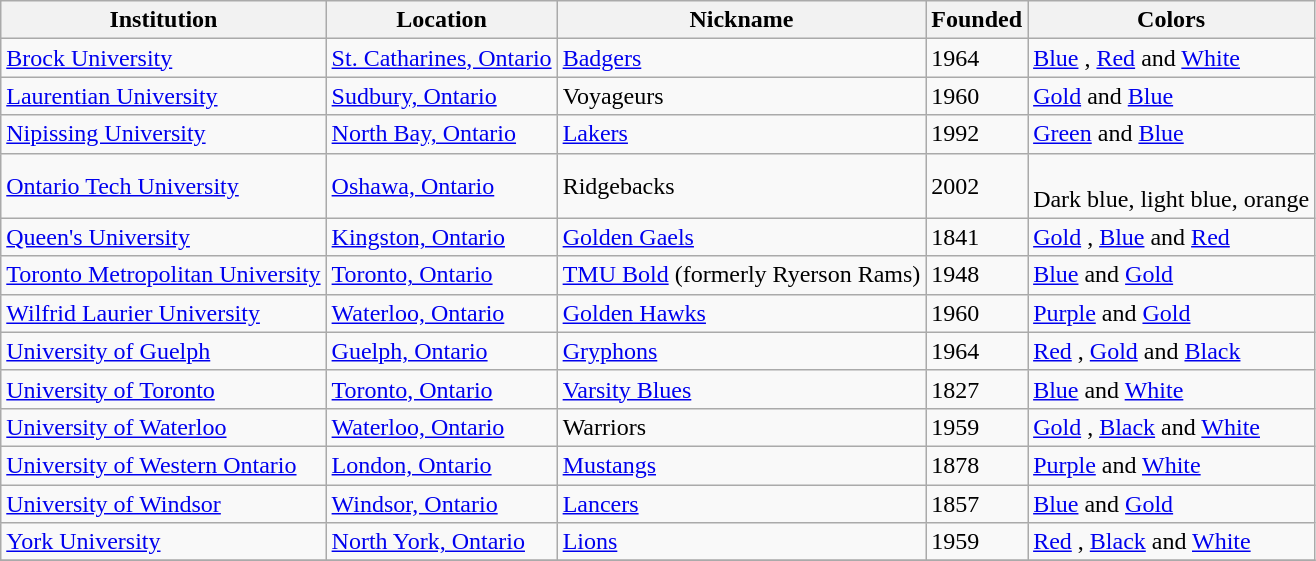<table class="sortable wikitable">
<tr>
<th>Institution</th>
<th>Location</th>
<th>Nickname</th>
<th>Founded</th>
<th>Colors</th>
</tr>
<tr>
<td><a href='#'>Brock University</a></td>
<td><a href='#'>St. Catharines, Ontario</a></td>
<td><a href='#'>Badgers</a></td>
<td>1964</td>
<td><a href='#'>Blue</a> , <a href='#'>Red</a>  and <a href='#'>White</a> </td>
</tr>
<tr>
<td><a href='#'>Laurentian University</a></td>
<td><a href='#'>Sudbury, Ontario</a></td>
<td>Voyageurs</td>
<td>1960</td>
<td><a href='#'>Gold</a>  and <a href='#'>Blue</a> </td>
</tr>
<tr>
<td><a href='#'>Nipissing University</a></td>
<td><a href='#'>North Bay, Ontario</a></td>
<td><a href='#'>Lakers</a></td>
<td>1992</td>
<td><a href='#'>Green</a>  and <a href='#'>Blue</a> </td>
</tr>
<tr>
<td><a href='#'>Ontario Tech University</a></td>
<td><a href='#'>Oshawa, Ontario</a></td>
<td>Ridgebacks</td>
<td>2002</td>
<td>  <br>Dark blue, light blue, orange</td>
</tr>
<tr>
<td><a href='#'>Queen's University</a></td>
<td><a href='#'>Kingston, Ontario</a></td>
<td><a href='#'>Golden Gaels</a></td>
<td>1841</td>
<td><a href='#'>Gold</a> , <a href='#'>Blue</a>  and <a href='#'>Red</a> </td>
</tr>
<tr>
<td><a href='#'>Toronto Metropolitan University</a></td>
<td><a href='#'>Toronto, Ontario</a></td>
<td><a href='#'>TMU Bold</a> (formerly Ryerson Rams)</td>
<td>1948</td>
<td><a href='#'>Blue</a>  and <a href='#'>Gold</a> </td>
</tr>
<tr>
<td><a href='#'>Wilfrid Laurier University</a></td>
<td><a href='#'>Waterloo, Ontario</a></td>
<td><a href='#'>Golden Hawks</a></td>
<td>1960</td>
<td><a href='#'>Purple</a>  and <a href='#'>Gold</a> </td>
</tr>
<tr>
<td><a href='#'>University of Guelph</a></td>
<td><a href='#'>Guelph, Ontario</a></td>
<td><a href='#'>Gryphons</a></td>
<td>1964</td>
<td><a href='#'>Red</a> , <a href='#'>Gold</a>  and <a href='#'>Black</a> </td>
</tr>
<tr>
<td><a href='#'>University of Toronto</a></td>
<td><a href='#'>Toronto, Ontario</a></td>
<td><a href='#'>Varsity Blues</a></td>
<td>1827</td>
<td><a href='#'>Blue</a>  and <a href='#'>White</a> </td>
</tr>
<tr>
<td><a href='#'>University of Waterloo</a></td>
<td><a href='#'>Waterloo, Ontario</a></td>
<td>Warriors</td>
<td>1959</td>
<td><a href='#'>Gold</a> , <a href='#'>Black</a>  and <a href='#'>White</a> </td>
</tr>
<tr>
<td><a href='#'>University of Western Ontario</a></td>
<td><a href='#'>London, Ontario</a></td>
<td><a href='#'>Mustangs</a></td>
<td>1878</td>
<td><a href='#'>Purple</a>  and <a href='#'>White</a> </td>
</tr>
<tr>
<td><a href='#'>University of Windsor</a></td>
<td><a href='#'>Windsor, Ontario</a></td>
<td><a href='#'>Lancers</a></td>
<td>1857</td>
<td><a href='#'>Blue</a>  and <a href='#'>Gold</a> </td>
</tr>
<tr>
<td><a href='#'>York University</a></td>
<td><a href='#'>North York, Ontario</a></td>
<td><a href='#'>Lions</a></td>
<td>1959</td>
<td><a href='#'>Red</a> , <a href='#'>Black</a>  and <a href='#'>White</a> </td>
</tr>
<tr>
</tr>
</table>
